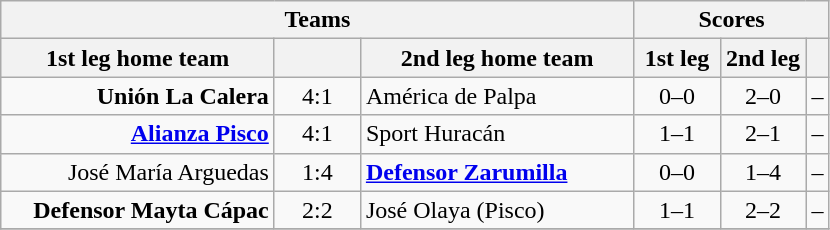<table class="wikitable" style="text-align: center;">
<tr>
<th colspan=3>Teams</th>
<th colspan=3>Scores</th>
</tr>
<tr>
<th width="175">1st leg home team</th>
<th width="50"></th>
<th width="175">2nd leg home team</th>
<th width="50">1st leg</th>
<th width="50">2nd leg</th>
<th></th>
</tr>
<tr>
<td align=right><strong>Unión La Calera</strong></td>
<td>4:1</td>
<td align=left>América de Palpa</td>
<td>0–0</td>
<td>2–0</td>
<td>–</td>
</tr>
<tr>
<td align=right><strong><a href='#'>Alianza Pisco</a></strong></td>
<td>4:1</td>
<td align=left>Sport Huracán</td>
<td>1–1</td>
<td>2–1</td>
<td>–</td>
</tr>
<tr>
<td align=right>José María Arguedas</td>
<td>1:4</td>
<td align=left><strong><a href='#'>Defensor Zarumilla</a></strong></td>
<td>0–0</td>
<td>1–4</td>
<td>–</td>
</tr>
<tr>
<td align=right><strong>Defensor Mayta Cápac</strong></td>
<td>2:2</td>
<td align=left>José Olaya (Pisco)</td>
<td>1–1</td>
<td>2–2</td>
<td>–</td>
</tr>
<tr>
</tr>
</table>
